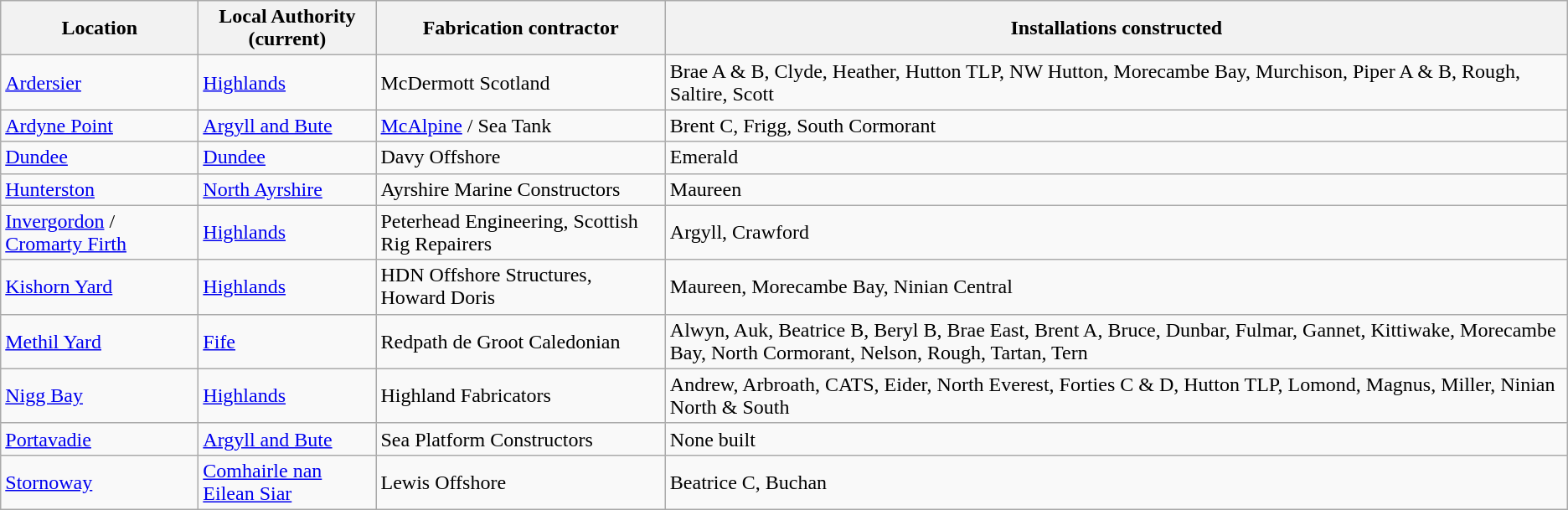<table class="wikitable">
<tr>
<th>Location</th>
<th>Local Authority<br>(current)</th>
<th>Fabrication contractor</th>
<th>Installations constructed</th>
</tr>
<tr>
<td><a href='#'>Ardersier</a></td>
<td><a href='#'>Highlands</a></td>
<td>McDermott Scotland</td>
<td>Brae A & B, Clyde, Heather, Hutton TLP, NW Hutton, Morecambe Bay, Murchison,  Piper A & B, Rough, Saltire, Scott</td>
</tr>
<tr>
<td><a href='#'>Ardyne Point</a></td>
<td><a href='#'>Argyll and Bute</a></td>
<td><a href='#'>McAlpine</a> / Sea Tank</td>
<td>Brent C, Frigg, South Cormorant</td>
</tr>
<tr>
<td><a href='#'>Dundee</a></td>
<td><a href='#'>Dundee</a></td>
<td>Davy Offshore</td>
<td>Emerald</td>
</tr>
<tr>
<td><a href='#'>Hunterston</a></td>
<td><a href='#'>North Ayrshire</a></td>
<td>Ayrshire Marine Constructors</td>
<td>Maureen</td>
</tr>
<tr>
<td><a href='#'>Invergordon</a> / <a href='#'>Cromarty Firth</a></td>
<td><a href='#'>Highlands</a></td>
<td>Peterhead Engineering, Scottish Rig Repairers</td>
<td>Argyll, Crawford</td>
</tr>
<tr>
<td><a href='#'>Kishorn Yard</a></td>
<td><a href='#'>Highlands</a></td>
<td>HDN Offshore Structures, Howard Doris</td>
<td>Maureen, Morecambe Bay, Ninian Central</td>
</tr>
<tr>
<td><a href='#'>Methil Yard</a></td>
<td><a href='#'>Fife</a></td>
<td>Redpath de Groot Caledonian</td>
<td>Alwyn, Auk, Beatrice B, Beryl B, Brae East, Brent A, Bruce, Dunbar, Fulmar, Gannet, Kittiwake, Morecambe Bay, North Cormorant,  Nelson, Rough, Tartan, Tern</td>
</tr>
<tr>
<td><a href='#'>Nigg Bay</a></td>
<td><a href='#'>Highlands</a></td>
<td>Highland Fabricators</td>
<td>Andrew, Arbroath, CATS, Eider, North Everest, Forties C & D, Hutton TLP,  Lomond, Magnus, Miller, Ninian North & South</td>
</tr>
<tr>
<td><a href='#'>Portavadie</a></td>
<td><a href='#'>Argyll and Bute</a></td>
<td>Sea  Platform Constructors</td>
<td>None built</td>
</tr>
<tr>
<td><a href='#'>Stornoway</a></td>
<td><a href='#'>Comhairle nan Eilean Siar</a></td>
<td>Lewis Offshore</td>
<td>Beatrice C, Buchan</td>
</tr>
</table>
